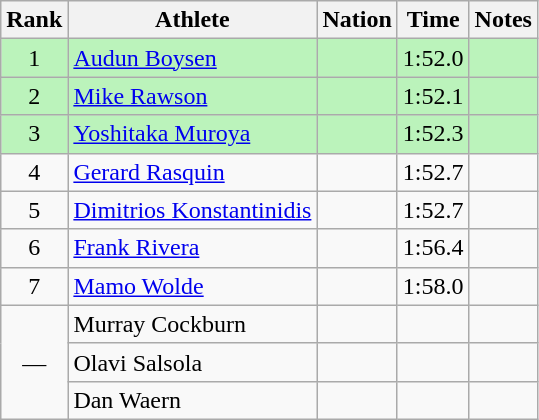<table class="wikitable sortable" style="text-align:center">
<tr>
<th>Rank</th>
<th>Athlete</th>
<th>Nation</th>
<th>Time</th>
<th>Notes</th>
</tr>
<tr bgcolor=bbf3bb>
<td>1</td>
<td align=left><a href='#'>Audun Boysen</a></td>
<td align=left></td>
<td>1:52.0</td>
<td></td>
</tr>
<tr bgcolor=bbf3bb>
<td>2</td>
<td align=left><a href='#'>Mike Rawson</a></td>
<td align=left></td>
<td>1:52.1</td>
<td></td>
</tr>
<tr bgcolor=bbf3bb>
<td>3</td>
<td align=left><a href='#'>Yoshitaka Muroya</a></td>
<td align=left></td>
<td>1:52.3</td>
<td></td>
</tr>
<tr>
<td>4</td>
<td align=left><a href='#'>Gerard Rasquin</a></td>
<td align=left></td>
<td>1:52.7</td>
<td></td>
</tr>
<tr>
<td>5</td>
<td align=left><a href='#'>Dimitrios Konstantinidis</a></td>
<td align=left></td>
<td>1:52.7</td>
<td></td>
</tr>
<tr>
<td>6</td>
<td align=left><a href='#'>Frank Rivera</a></td>
<td align=left></td>
<td>1:56.4</td>
<td></td>
</tr>
<tr>
<td>7</td>
<td align=left><a href='#'>Mamo Wolde</a></td>
<td align=left></td>
<td>1:58.0</td>
<td></td>
</tr>
<tr>
<td rowspan=3 data-sort-value=8>—</td>
<td align=left>Murray Cockburn</td>
<td align=left></td>
<td></td>
<td></td>
</tr>
<tr>
<td align=left>Olavi Salsola</td>
<td align=left></td>
<td></td>
<td></td>
</tr>
<tr>
<td align=left>Dan Waern</td>
<td align=left></td>
<td></td>
<td></td>
</tr>
</table>
